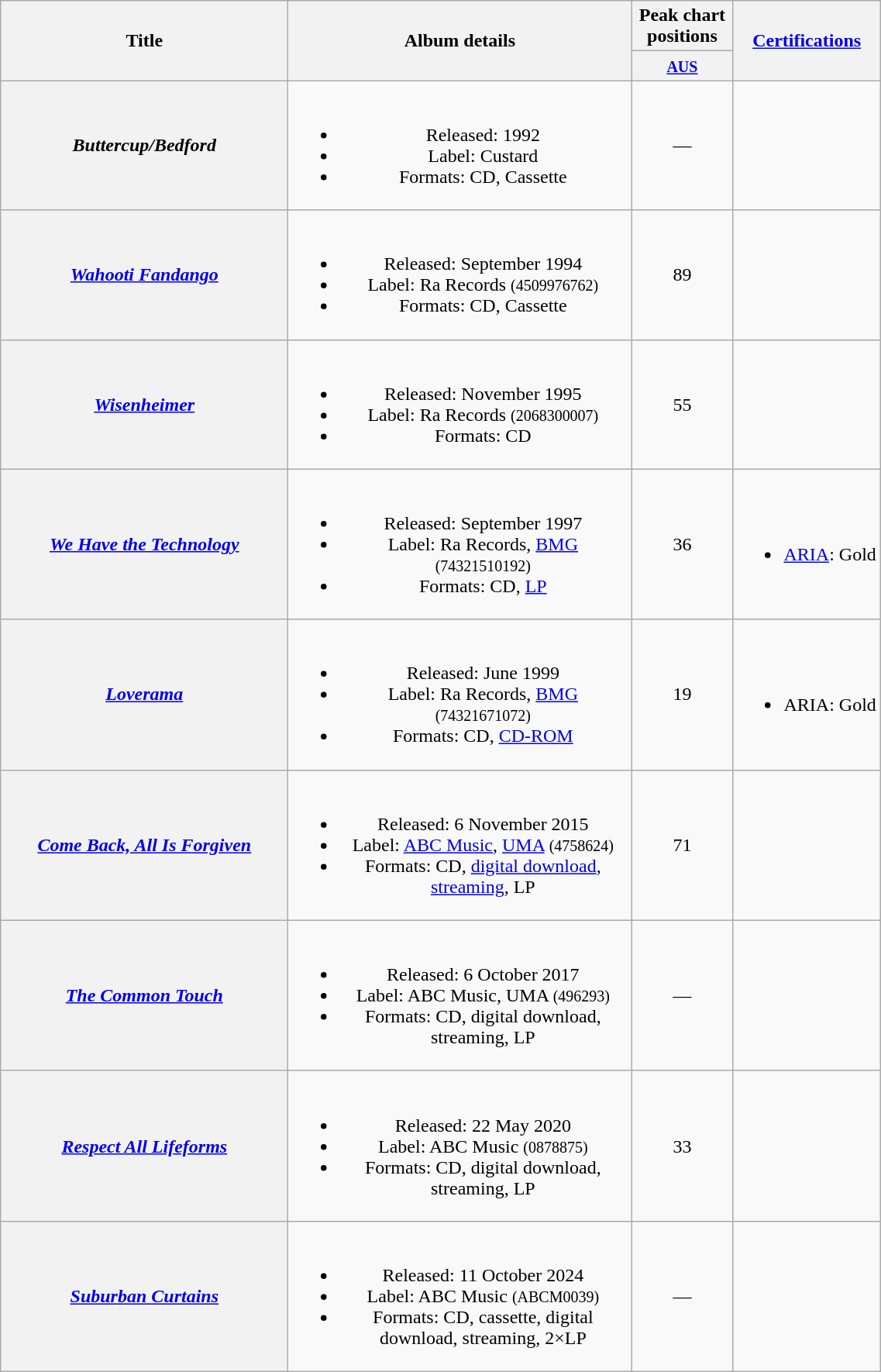<table class="wikitable plainrowheaders" style="text-align:center">
<tr>
<th scope="col" rowspan="2" style="width:15em;">Title</th>
<th scope="col" rowspan="2" style="width:18em;">Album details</th>
<th scope="col" colspan="1" style="width:5em;">Peak chart<br>positions</th>
<th scope="col" rowspan="2" style="width:8m;"><a href='#'>Certifications</a></th>
</tr>
<tr>
<th scope="col" style="text-align:center;"><small><a href='#'>AUS</a><br></small></th>
</tr>
<tr>
<th scope="row"><em>Buttercup/Bedford</em></th>
<td><br><ul><li>Released: 1992</li><li>Label: Custard</li><li>Formats: CD, Cassette</li></ul></td>
<td>—</td>
<td></td>
</tr>
<tr>
<th scope="row"><em><a href='#'>Wahooti Fandango</a></em></th>
<td><br><ul><li>Released: September 1994</li><li>Label: Ra Records <small>(4509976762)</small></li><li>Formats: CD, Cassette</li></ul></td>
<td>89</td>
<td></td>
</tr>
<tr>
<th scope="row"><em><a href='#'>Wisenheimer</a></em></th>
<td><br><ul><li>Released: November 1995</li><li>Label: Ra Records <small>(2068300007)</small></li><li>Formats: CD</li></ul></td>
<td>55</td>
<td></td>
</tr>
<tr>
<th scope="row"><em><a href='#'>We Have the Technology</a></em></th>
<td><br><ul><li>Released: September 1997</li><li>Label: Ra Records, <a href='#'>BMG</a> <small>(74321510192)</small></li><li>Formats: CD, <a href='#'>LP</a></li></ul></td>
<td>36</td>
<td><br><ul><li><a href='#'>ARIA</a>: Gold</li></ul></td>
</tr>
<tr>
<th scope="row"><em><a href='#'>Loverama</a></em></th>
<td><br><ul><li>Released: June 1999</li><li>Label: Ra Records, <a href='#'>BMG</a> <small>(74321671072)</small></li><li>Formats: CD, <a href='#'>CD-ROM</a></li></ul></td>
<td>19</td>
<td><br><ul><li>ARIA: Gold</li></ul></td>
</tr>
<tr>
<th scope="row"><em><a href='#'>Come Back, All Is Forgiven</a></em></th>
<td><br><ul><li>Released: 6 November 2015</li><li>Label: <a href='#'>ABC Music</a>, <a href='#'>UMA</a> <small>(4758624)</small></li><li>Formats: CD, <a href='#'>digital download</a>, <a href='#'>streaming</a>, LP</li></ul></td>
<td>71</td>
<td></td>
</tr>
<tr>
<th scope="row"><em><a href='#'>The Common Touch</a></em></th>
<td><br><ul><li>Released: 6 October 2017</li><li>Label: ABC Music, UMA <small>(496293)</small></li><li>Formats: CD, digital download, streaming, LP</li></ul></td>
<td>—</td>
<td></td>
</tr>
<tr>
<th scope="row"><em><a href='#'>Respect All Lifeforms</a></em></th>
<td><br><ul><li>Released: 22 May 2020</li><li>Label: ABC Music <small>(0878875)</small></li><li>Formats: CD, digital download, streaming, LP</li></ul></td>
<td>33</td>
<td></td>
</tr>
<tr>
<th scope="row"><em><a href='#'>Suburban Curtains</a></em></th>
<td><br><ul><li>Released: 11 October 2024</li><li>Label: ABC Music <small>(ABCM0039)</small></li><li>Formats: CD, cassette, digital download, streaming, 2×LP</li></ul></td>
<td>—</td>
<td></td>
</tr>
</table>
